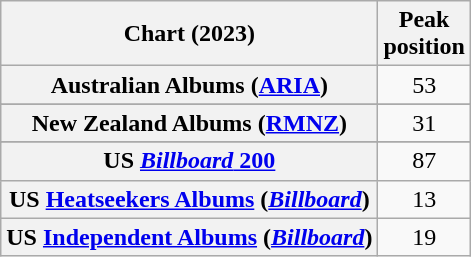<table class="wikitable sortable plainrowheaders" style="text-align:center">
<tr>
<th scope="col">Chart (2023)</th>
<th scope="col">Peak<br>position</th>
</tr>
<tr>
<th scope="row">Australian Albums (<a href='#'>ARIA</a>)</th>
<td>53</td>
</tr>
<tr>
</tr>
<tr>
</tr>
<tr>
</tr>
<tr>
</tr>
<tr>
</tr>
<tr>
<th scope="row">New Zealand Albums (<a href='#'>RMNZ</a>)</th>
<td>31</td>
</tr>
<tr>
</tr>
<tr>
</tr>
<tr>
</tr>
<tr>
</tr>
<tr>
</tr>
<tr>
<th scope="row">US <a href='#'><em>Billboard</em> 200</a></th>
<td>87</td>
</tr>
<tr>
<th scope="row">US <a href='#'>Heatseekers Albums</a> (<em><a href='#'>Billboard</a></em>)</th>
<td>13</td>
</tr>
<tr>
<th scope="row">US <a href='#'>Independent Albums</a> (<em><a href='#'>Billboard</a></em>)</th>
<td>19</td>
</tr>
</table>
